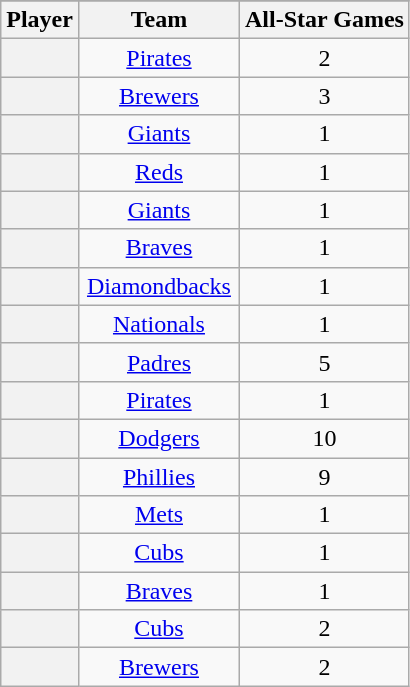<table class="wikitable sortable plainrowheaders" style="text-align:center;">
<tr>
</tr>
<tr>
<th scope="col">Player</th>
<th scope="col" style="width:100px;">Team</th>
<th scope="col">All-Star Games</th>
</tr>
<tr>
<th scope="row" style="text-align:center"></th>
<td><a href='#'>Pirates</a></td>
<td>2</td>
</tr>
<tr>
<th scope="row" style="text-align:center"></th>
<td><a href='#'>Brewers</a></td>
<td>3</td>
</tr>
<tr>
<th scope="row" style="text-align:center"></th>
<td><a href='#'>Giants</a></td>
<td>1</td>
</tr>
<tr>
<th scope="row" style="text-align:center"></th>
<td><a href='#'>Reds</a></td>
<td>1</td>
</tr>
<tr>
<th scope="row" style="text-align:center"></th>
<td><a href='#'>Giants</a></td>
<td>1</td>
</tr>
<tr>
<th scope="row" style="text-align:center"></th>
<td><a href='#'>Braves</a></td>
<td>1</td>
</tr>
<tr>
<th scope="row" style="text-align:center"></th>
<td><a href='#'>Diamondbacks</a></td>
<td>1</td>
</tr>
<tr>
<th scope="row" style="text-align:center"></th>
<td><a href='#'>Nationals</a></td>
<td>1</td>
</tr>
<tr>
<th scope="row" style="text-align:center"></th>
<td><a href='#'>Padres</a></td>
<td>5</td>
</tr>
<tr>
<th scope="row" style="text-align:center"></th>
<td><a href='#'>Pirates</a></td>
<td>1</td>
</tr>
<tr>
<th scope="row" style="text-align:center"></th>
<td><a href='#'>Dodgers</a></td>
<td>10</td>
</tr>
<tr>
<th scope="row" style="text-align:center"></th>
<td><a href='#'>Phillies</a></td>
<td>9</td>
</tr>
<tr>
<th scope="row" style="text-align:center"></th>
<td><a href='#'>Mets</a></td>
<td>1</td>
</tr>
<tr>
<th scope="row" style="text-align:center"></th>
<td><a href='#'>Cubs</a></td>
<td>1</td>
</tr>
<tr>
<th scope="row" style="text-align:center"></th>
<td><a href='#'>Braves</a></td>
<td>1</td>
</tr>
<tr>
<th scope="row" style="text-align:center"></th>
<td><a href='#'>Cubs</a></td>
<td>2</td>
</tr>
<tr>
<th scope="row" style="text-align:center"></th>
<td><a href='#'>Brewers</a></td>
<td>2</td>
</tr>
</table>
